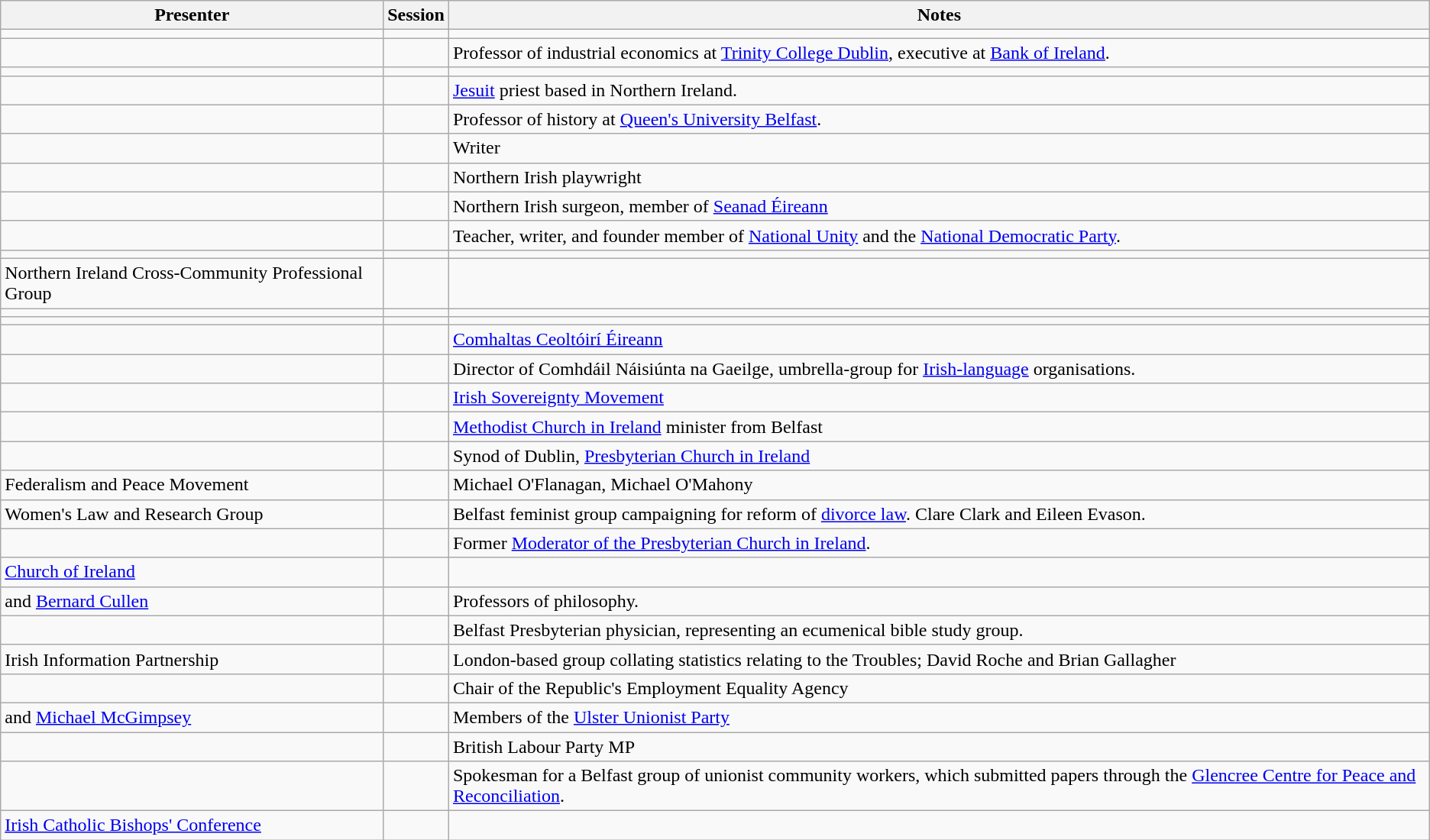<table class="wikitable sortable">
<tr>
<th>Presenter</th>
<th>Session</th>
<th>Notes</th>
</tr>
<tr>
<td></td>
<td></td>
<td></td>
</tr>
<tr>
<td></td>
<td></td>
<td>Professor of industrial economics at <a href='#'>Trinity College Dublin</a>, executive at <a href='#'>Bank of Ireland</a>.</td>
</tr>
<tr>
<td></td>
<td></td>
<td></td>
</tr>
<tr>
<td></td>
<td></td>
<td><a href='#'>Jesuit</a> priest based in Northern Ireland.</td>
</tr>
<tr>
<td></td>
<td></td>
<td>Professor of history at <a href='#'>Queen's University Belfast</a>.</td>
</tr>
<tr>
<td></td>
<td></td>
<td>Writer</td>
</tr>
<tr>
<td></td>
<td></td>
<td>Northern Irish playwright</td>
</tr>
<tr>
<td></td>
<td></td>
<td>Northern Irish surgeon, member of <a href='#'>Seanad Éireann</a></td>
</tr>
<tr>
<td></td>
<td></td>
<td>Teacher, writer, and founder member of <a href='#'>National Unity</a> and the <a href='#'>National Democratic Party</a>.</td>
</tr>
<tr>
<td></td>
<td></td>
<td></td>
</tr>
<tr>
<td>Northern Ireland Cross-Community Professional Group</td>
<td></td>
<td></td>
</tr>
<tr>
<td></td>
<td></td>
<td></td>
</tr>
<tr>
<td></td>
<td></td>
<td></td>
</tr>
<tr>
<td></td>
<td></td>
<td><a href='#'>Comhaltas Ceoltóirí Éireann</a></td>
</tr>
<tr>
<td></td>
<td></td>
<td>Director of Comhdáil Náisiúnta na Gaeilge, umbrella-group for <a href='#'>Irish-language</a> organisations.</td>
</tr>
<tr>
<td></td>
<td></td>
<td><a href='#'>Irish Sovereignty Movement</a></td>
</tr>
<tr>
<td></td>
<td></td>
<td><a href='#'>Methodist Church in Ireland</a> minister from Belfast</td>
</tr>
<tr>
<td></td>
<td></td>
<td>Synod of Dublin, <a href='#'>Presbyterian Church in Ireland</a></td>
</tr>
<tr>
<td>Federalism and Peace Movement</td>
<td></td>
<td>Michael O'Flanagan, Michael O'Mahony</td>
</tr>
<tr>
<td>Women's Law and Research Group</td>
<td></td>
<td>Belfast feminist group campaigning for reform of <a href='#'>divorce law</a>. Clare Clark and Eileen Evason.</td>
</tr>
<tr>
<td></td>
<td></td>
<td>Former <a href='#'>Moderator of the Presbyterian Church in Ireland</a>.</td>
</tr>
<tr>
<td><a href='#'>Church of Ireland</a></td>
<td></td>
<td></td>
</tr>
<tr>
<td> and <a href='#'>Bernard Cullen</a></td>
<td></td>
<td>Professors of philosophy.</td>
</tr>
<tr>
<td></td>
<td></td>
<td>Belfast Presbyterian physician, representing an ecumenical bible study group.</td>
</tr>
<tr>
<td>Irish Information Partnership</td>
<td></td>
<td>London-based group collating statistics relating to the Troubles; David Roche and Brian Gallagher</td>
</tr>
<tr>
<td></td>
<td></td>
<td>Chair of the Republic's Employment Equality Agency</td>
</tr>
<tr>
<td> and <a href='#'>Michael McGimpsey</a></td>
<td></td>
<td>Members of the <a href='#'>Ulster Unionist Party</a></td>
</tr>
<tr>
<td></td>
<td></td>
<td>British Labour Party MP</td>
</tr>
<tr>
<td></td>
<td></td>
<td>Spokesman for a Belfast group of unionist community workers, which submitted papers through the <a href='#'>Glencree Centre for Peace and Reconciliation</a>.</td>
</tr>
<tr>
<td><a href='#'>Irish Catholic Bishops' Conference</a></td>
<td></td>
<td></td>
</tr>
</table>
